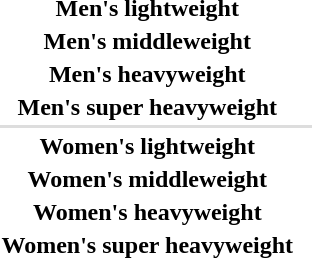<table>
<tr>
<th scope="row">Men's lightweight</th>
<td></td>
<td></td>
<td></td>
</tr>
<tr>
<th scope="row">Men's middleweight</th>
<td></td>
<td></td>
<td></td>
</tr>
<tr>
<th scope="row">Men's heavyweight</th>
<td></td>
<td></td>
<td></td>
</tr>
<tr>
<th scope="row">Men's super heavyweight</th>
<td></td>
<td></td>
<td></td>
</tr>
<tr bgcolor=#DDDDDD>
<td colspan=4></td>
</tr>
<tr>
<th scope="row">Women's lightweight</th>
<td></td>
<td></td>
<td></td>
</tr>
<tr>
<th scope="row">Women's middleweight</th>
<td></td>
<td></td>
<td></td>
</tr>
<tr>
<th scope="row">Women's heavyweight</th>
<td></td>
<td></td>
<td></td>
</tr>
<tr>
<th scope="row">Women's super heavyweight</th>
<td></td>
<td></td>
<td></td>
</tr>
</table>
